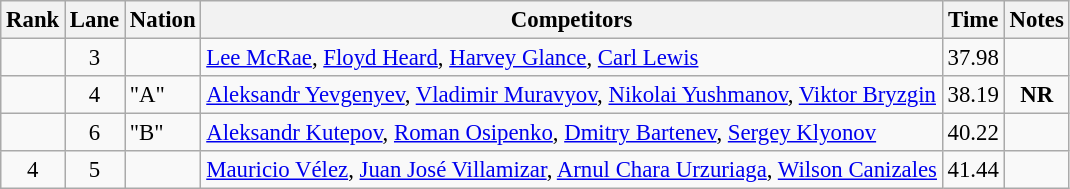<table class="wikitable sortable" style="text-align:center; font-size:95%">
<tr>
<th>Rank</th>
<th>Lane</th>
<th>Nation</th>
<th>Competitors</th>
<th>Time</th>
<th>Notes</th>
</tr>
<tr>
<td></td>
<td>3</td>
<td align=left></td>
<td align=left><a href='#'>Lee McRae</a>, <a href='#'>Floyd Heard</a>, <a href='#'>Harvey Glance</a>, <a href='#'>Carl Lewis</a></td>
<td>37.98</td>
<td></td>
</tr>
<tr>
<td></td>
<td>4</td>
<td align=left> "A"</td>
<td align=left><a href='#'>Aleksandr Yevgenyev</a>, <a href='#'>Vladimir Muravyov</a>, <a href='#'>Nikolai Yushmanov</a>, <a href='#'>Viktor Bryzgin</a></td>
<td>38.19</td>
<td><strong>NR</strong></td>
</tr>
<tr>
<td></td>
<td>6</td>
<td align=left> "B"</td>
<td align=left><a href='#'>Aleksandr Kutepov</a>, <a href='#'>Roman Osipenko</a>, <a href='#'>Dmitry Bartenev</a>, <a href='#'>Sergey Klyonov</a></td>
<td>40.22</td>
<td></td>
</tr>
<tr>
<td>4</td>
<td>5</td>
<td align=left></td>
<td align=left><a href='#'>Mauricio Vélez</a>, <a href='#'>Juan José Villamizar</a>, <a href='#'>Arnul Chara Urzuriaga</a>, <a href='#'>Wilson Canizales</a></td>
<td>41.44</td>
<td></td>
</tr>
</table>
